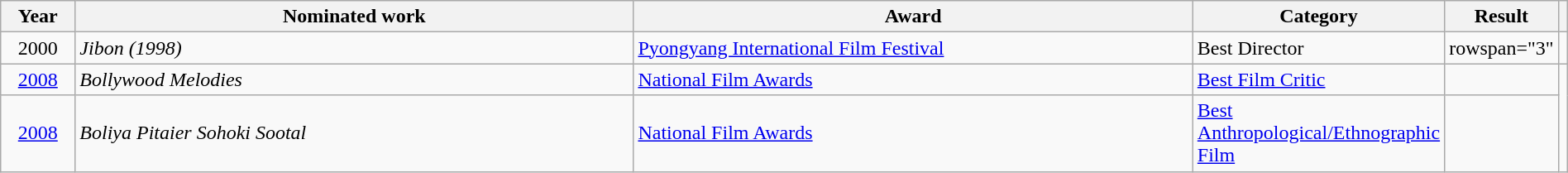<table class="wikitable sortable" width=100%>
<tr>
<th width=5%>Year</th>
<th style="width:40%;">Nominated work</th>
<th style="width:40%;">Award</th>
<th style="width:40%;">Category</th>
<th style="width:10%;">Result</th>
<th width=5%></th>
</tr>
<tr>
<td style="text-align:center;">2000</td>
<td style="text-align:left;"><em>Jibon (1998)</em></td>
<td><a href='#'>Pyongyang International Film Festival</a></td>
<td style="text-align:left;">Best Director</td>
<td>rowspan="3"</td>
<td style="text-align:center;"></td>
</tr>
<tr>
<td style="text-align:center;"><a href='#'>2008</a></td>
<td style="text-align:left;"><em>Bollywood Melodies</em></td>
<td><a href='#'>National Film Awards</a></td>
<td style="text-align:left;"><a href='#'>Best Film Critic</a></td>
<td style="text-align:center;"></td>
</tr>
<tr>
<td style="text-align:center;"><a href='#'>2008</a></td>
<td style="text-align:left;"><em>Boliya Pitaier Sohoki Sootal</em></td>
<td><a href='#'>National Film Awards</a></td>
<td style="text-align:left;"><a href='#'>Best Anthropological/Ethnographic Film</a></td>
<td style="text-align:center;"></td>
</tr>
</table>
